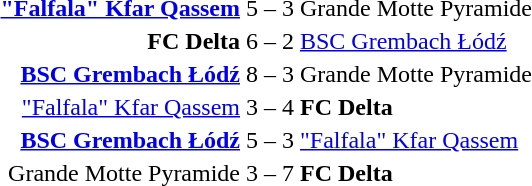<table>
<tr>
<th width=auto></th>
<td></td>
</tr>
<tr>
<td align=right><strong><a href='#'>"Falfala" Kfar Qassem</a></strong> </td>
<td align=center>5 – 3</td>
<td align=left> Grande Motte Pyramide</td>
</tr>
<tr>
<td align=right><strong>FC Delta</strong> </td>
<td align=center>6 – 2</td>
<td align=left> <a href='#'>BSC Grembach Łódź</a></td>
</tr>
<tr>
<td align=right><strong><a href='#'>BSC Grembach Łódź</a></strong> </td>
<td align=center>8 – 3</td>
<td align=left> Grande Motte Pyramide</td>
</tr>
<tr>
<td align=right><a href='#'>"Falfala" Kfar Qassem</a> </td>
<td align=center>3 – 4</td>
<td align=left> <strong>FC Delta</strong></td>
</tr>
<tr>
<td align=right><strong><a href='#'>BSC Grembach Łódź</a></strong> </td>
<td align=center>5 – 3</td>
<td align=left> <a href='#'>"Falfala" Kfar Qassem</a></td>
</tr>
<tr>
<td align=right>Grande Motte Pyramide </td>
<td align=center>3 – 7</td>
<td align=left> <strong>FC Delta</strong></td>
</tr>
</table>
